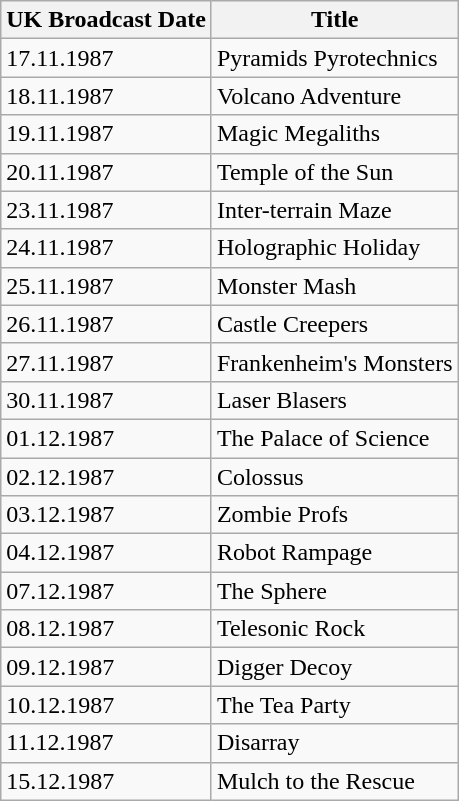<table class="wikitable mw-collapsible mw-collapsed">
<tr>
<th>UK Broadcast Date</th>
<th>Title</th>
</tr>
<tr>
<td>17.11.1987</td>
<td>Pyramids Pyrotechnics</td>
</tr>
<tr>
<td>18.11.1987</td>
<td>Volcano Adventure</td>
</tr>
<tr>
<td>19.11.1987</td>
<td>Magic Megaliths</td>
</tr>
<tr>
<td>20.11.1987</td>
<td>Temple of the Sun</td>
</tr>
<tr>
<td>23.11.1987</td>
<td>Inter-terrain Maze</td>
</tr>
<tr>
<td>24.11.1987</td>
<td>Holographic Holiday</td>
</tr>
<tr>
<td>25.11.1987</td>
<td>Monster Mash</td>
</tr>
<tr>
<td>26.11.1987</td>
<td>Castle Creepers</td>
</tr>
<tr>
<td>27.11.1987</td>
<td>Frankenheim's Monsters</td>
</tr>
<tr>
<td>30.11.1987</td>
<td>Laser Blasers</td>
</tr>
<tr>
<td>01.12.1987</td>
<td>The Palace of Science</td>
</tr>
<tr>
<td>02.12.1987</td>
<td>Colossus</td>
</tr>
<tr>
<td>03.12.1987</td>
<td>Zombie Profs</td>
</tr>
<tr>
<td>04.12.1987</td>
<td>Robot Rampage</td>
</tr>
<tr>
<td>07.12.1987</td>
<td>The Sphere</td>
</tr>
<tr>
<td>08.12.1987</td>
<td>Telesonic Rock</td>
</tr>
<tr>
<td>09.12.1987</td>
<td>Digger Decoy</td>
</tr>
<tr>
<td>10.12.1987</td>
<td>The Tea Party</td>
</tr>
<tr>
<td>11.12.1987</td>
<td>Disarray</td>
</tr>
<tr>
<td>15.12.1987</td>
<td>Mulch to the Rescue</td>
</tr>
</table>
